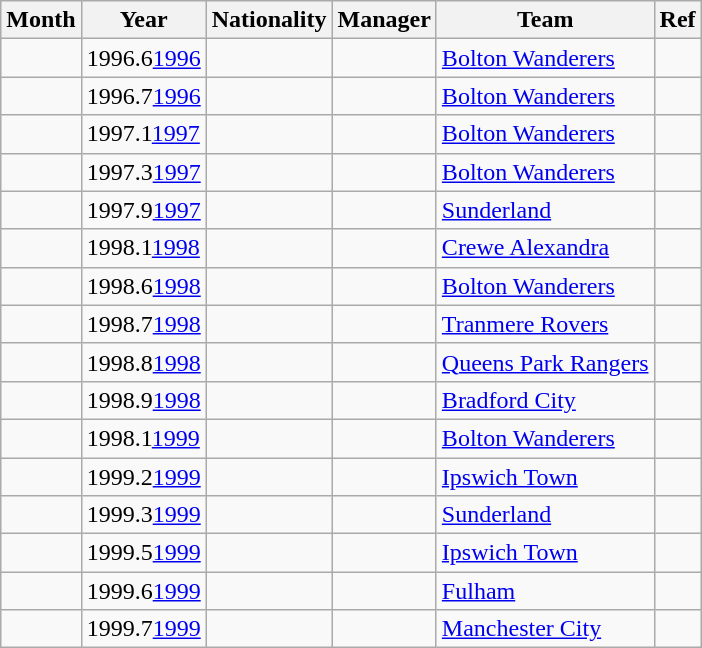<table class="wikitable sortable">
<tr>
<th>Month</th>
<th>Year</th>
<th>Nationality</th>
<th>Manager</th>
<th>Team</th>
<th class="unsortable">Ref</th>
</tr>
<tr>
<td></td>
<td><span>1996.6</span><a href='#'>1996</a></td>
<td></td>
<td></td>
<td><a href='#'>Bolton Wanderers</a></td>
<td style="text-align:center;"></td>
</tr>
<tr>
<td></td>
<td><span>1996.7</span><a href='#'>1996</a></td>
<td></td>
<td></td>
<td><a href='#'>Bolton Wanderers</a></td>
<td style="text-align:center;"></td>
</tr>
<tr>
<td></td>
<td><span>1997.1</span><a href='#'>1997</a></td>
<td></td>
<td></td>
<td><a href='#'>Bolton Wanderers</a></td>
<td style="text-align:center;"></td>
</tr>
<tr>
<td></td>
<td><span>1997.3</span><a href='#'>1997</a></td>
<td></td>
<td></td>
<td><a href='#'>Bolton Wanderers</a></td>
<td style="text-align:center;"></td>
</tr>
<tr>
<td></td>
<td><span>1997.9</span><a href='#'>1997</a></td>
<td></td>
<td></td>
<td><a href='#'>Sunderland</a></td>
<td style="text-align:center;"></td>
</tr>
<tr>
<td></td>
<td><span>1998.1</span><a href='#'>1998</a></td>
<td></td>
<td></td>
<td><a href='#'>Crewe Alexandra</a></td>
<td style="text-align:center;"></td>
</tr>
<tr>
<td></td>
<td><span>1998.6</span><a href='#'>1998</a></td>
<td></td>
<td></td>
<td><a href='#'>Bolton Wanderers</a></td>
<td style="text-align:center;"></td>
</tr>
<tr>
<td></td>
<td><span>1998.7</span><a href='#'>1998</a></td>
<td></td>
<td></td>
<td><a href='#'>Tranmere Rovers</a></td>
<td style="text-align:center;"></td>
</tr>
<tr>
<td></td>
<td><span>1998.8</span><a href='#'>1998</a></td>
<td></td>
<td></td>
<td><a href='#'>Queens Park Rangers</a></td>
<td style="text-align:center;"></td>
</tr>
<tr>
<td></td>
<td><span>1998.9</span><a href='#'>1998</a></td>
<td></td>
<td></td>
<td><a href='#'>Bradford City</a></td>
<td style="text-align:center;"></td>
</tr>
<tr>
<td></td>
<td><span>1998.1</span><a href='#'>1999</a></td>
<td></td>
<td></td>
<td><a href='#'>Bolton Wanderers</a></td>
<td style="text-align:center;"></td>
</tr>
<tr>
<td></td>
<td><span>1999.2</span><a href='#'>1999</a></td>
<td></td>
<td></td>
<td><a href='#'>Ipswich Town</a></td>
<td style="text-align:center;"></td>
</tr>
<tr>
<td></td>
<td><span>1999.3</span><a href='#'>1999</a></td>
<td></td>
<td></td>
<td><a href='#'>Sunderland</a></td>
<td style="text-align:center;"></td>
</tr>
<tr>
<td></td>
<td><span>1999.5</span><a href='#'>1999</a></td>
<td></td>
<td></td>
<td><a href='#'>Ipswich Town</a></td>
<td style="text-align:center;"></td>
</tr>
<tr>
<td></td>
<td><span>1999.6</span><a href='#'>1999</a></td>
<td></td>
<td></td>
<td><a href='#'>Fulham</a></td>
<td style="text-align:center;"></td>
</tr>
<tr>
<td></td>
<td><span>1999.7</span><a href='#'>1999</a></td>
<td></td>
<td></td>
<td><a href='#'>Manchester City</a></td>
<td style="text-align:center;"></td>
</tr>
</table>
